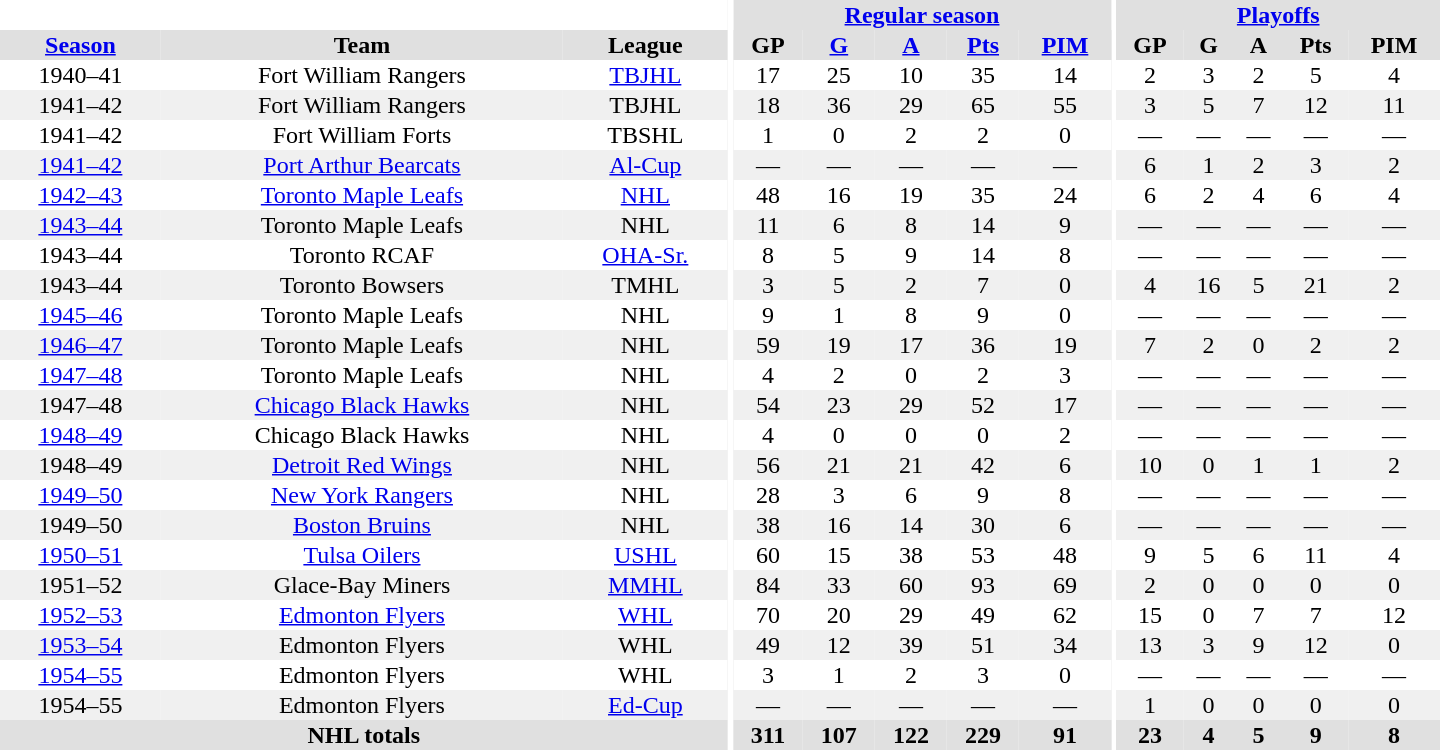<table border="0" cellpadding="1" cellspacing="0" style="text-align:center; width:60em">
<tr bgcolor="#e0e0e0">
<th colspan="3" bgcolor="#ffffff"></th>
<th rowspan="100" bgcolor="#ffffff"></th>
<th colspan="5"><a href='#'>Regular season</a></th>
<th rowspan="100" bgcolor="#ffffff"></th>
<th colspan="5"><a href='#'>Playoffs</a></th>
</tr>
<tr bgcolor="#e0e0e0">
<th><a href='#'>Season</a></th>
<th>Team</th>
<th>League</th>
<th>GP</th>
<th><a href='#'>G</a></th>
<th><a href='#'>A</a></th>
<th><a href='#'>Pts</a></th>
<th><a href='#'>PIM</a></th>
<th>GP</th>
<th>G</th>
<th>A</th>
<th>Pts</th>
<th>PIM</th>
</tr>
<tr>
<td>1940–41</td>
<td>Fort William Rangers</td>
<td><a href='#'>TBJHL</a></td>
<td>17</td>
<td>25</td>
<td>10</td>
<td>35</td>
<td>14</td>
<td>2</td>
<td>3</td>
<td>2</td>
<td>5</td>
<td>4</td>
</tr>
<tr bgcolor="#f0f0f0">
<td>1941–42</td>
<td>Fort William Rangers</td>
<td>TBJHL</td>
<td>18</td>
<td>36</td>
<td>29</td>
<td>65</td>
<td>55</td>
<td>3</td>
<td>5</td>
<td>7</td>
<td>12</td>
<td>11</td>
</tr>
<tr>
<td>1941–42</td>
<td>Fort William Forts</td>
<td>TBSHL</td>
<td>1</td>
<td>0</td>
<td>2</td>
<td>2</td>
<td>0</td>
<td>—</td>
<td>—</td>
<td>—</td>
<td>—</td>
<td>—</td>
</tr>
<tr bgcolor="#f0f0f0">
<td><a href='#'>1941–42</a></td>
<td><a href='#'>Port Arthur Bearcats</a></td>
<td><a href='#'>Al-Cup</a></td>
<td>—</td>
<td>—</td>
<td>—</td>
<td>—</td>
<td>—</td>
<td>6</td>
<td>1</td>
<td>2</td>
<td>3</td>
<td>2</td>
</tr>
<tr>
<td><a href='#'>1942–43</a></td>
<td><a href='#'>Toronto Maple Leafs</a></td>
<td><a href='#'>NHL</a></td>
<td>48</td>
<td>16</td>
<td>19</td>
<td>35</td>
<td>24</td>
<td>6</td>
<td>2</td>
<td>4</td>
<td>6</td>
<td>4</td>
</tr>
<tr bgcolor="#f0f0f0">
<td><a href='#'>1943–44</a></td>
<td>Toronto Maple Leafs</td>
<td>NHL</td>
<td>11</td>
<td>6</td>
<td>8</td>
<td>14</td>
<td>9</td>
<td>—</td>
<td>—</td>
<td>—</td>
<td>—</td>
<td>—</td>
</tr>
<tr>
<td>1943–44</td>
<td>Toronto RCAF</td>
<td><a href='#'>OHA-Sr.</a></td>
<td>8</td>
<td>5</td>
<td>9</td>
<td>14</td>
<td>8</td>
<td>—</td>
<td>—</td>
<td>—</td>
<td>—</td>
<td>—</td>
</tr>
<tr bgcolor="#f0f0f0">
<td>1943–44</td>
<td>Toronto Bowsers</td>
<td>TMHL</td>
<td>3</td>
<td>5</td>
<td>2</td>
<td>7</td>
<td>0</td>
<td>4</td>
<td>16</td>
<td>5</td>
<td>21</td>
<td>2</td>
</tr>
<tr>
<td><a href='#'>1945–46</a></td>
<td>Toronto Maple Leafs</td>
<td>NHL</td>
<td>9</td>
<td>1</td>
<td>8</td>
<td>9</td>
<td>0</td>
<td>—</td>
<td>—</td>
<td>—</td>
<td>—</td>
<td>—</td>
</tr>
<tr bgcolor="#f0f0f0">
<td><a href='#'>1946–47</a></td>
<td>Toronto Maple Leafs</td>
<td>NHL</td>
<td>59</td>
<td>19</td>
<td>17</td>
<td>36</td>
<td>19</td>
<td>7</td>
<td>2</td>
<td>0</td>
<td>2</td>
<td>2</td>
</tr>
<tr>
<td><a href='#'>1947–48</a></td>
<td>Toronto Maple Leafs</td>
<td>NHL</td>
<td>4</td>
<td>2</td>
<td>0</td>
<td>2</td>
<td>3</td>
<td>—</td>
<td>—</td>
<td>—</td>
<td>—</td>
<td>—</td>
</tr>
<tr bgcolor="#f0f0f0">
<td>1947–48</td>
<td><a href='#'>Chicago Black Hawks</a></td>
<td>NHL</td>
<td>54</td>
<td>23</td>
<td>29</td>
<td>52</td>
<td>17</td>
<td>—</td>
<td>—</td>
<td>—</td>
<td>—</td>
<td>—</td>
</tr>
<tr>
<td><a href='#'>1948–49</a></td>
<td>Chicago Black Hawks</td>
<td>NHL</td>
<td>4</td>
<td>0</td>
<td>0</td>
<td>0</td>
<td>2</td>
<td>—</td>
<td>—</td>
<td>—</td>
<td>—</td>
<td>—</td>
</tr>
<tr bgcolor="#f0f0f0">
<td>1948–49</td>
<td><a href='#'>Detroit Red Wings</a></td>
<td>NHL</td>
<td>56</td>
<td>21</td>
<td>21</td>
<td>42</td>
<td>6</td>
<td>10</td>
<td>0</td>
<td>1</td>
<td>1</td>
<td>2</td>
</tr>
<tr>
<td><a href='#'>1949–50</a></td>
<td><a href='#'>New York Rangers</a></td>
<td>NHL</td>
<td>28</td>
<td>3</td>
<td>6</td>
<td>9</td>
<td>8</td>
<td>—</td>
<td>—</td>
<td>—</td>
<td>—</td>
<td>—</td>
</tr>
<tr bgcolor="#f0f0f0">
<td>1949–50</td>
<td><a href='#'>Boston Bruins</a></td>
<td>NHL</td>
<td>38</td>
<td>16</td>
<td>14</td>
<td>30</td>
<td>6</td>
<td>—</td>
<td>—</td>
<td>—</td>
<td>—</td>
<td>—</td>
</tr>
<tr>
<td><a href='#'>1950–51</a></td>
<td><a href='#'>Tulsa Oilers</a></td>
<td><a href='#'>USHL</a></td>
<td>60</td>
<td>15</td>
<td>38</td>
<td>53</td>
<td>48</td>
<td>9</td>
<td>5</td>
<td>6</td>
<td>11</td>
<td>4</td>
</tr>
<tr bgcolor="#f0f0f0">
<td>1951–52</td>
<td>Glace-Bay Miners</td>
<td><a href='#'>MMHL</a></td>
<td>84</td>
<td>33</td>
<td>60</td>
<td>93</td>
<td>69</td>
<td>2</td>
<td>0</td>
<td>0</td>
<td>0</td>
<td>0</td>
</tr>
<tr>
<td><a href='#'>1952–53</a></td>
<td><a href='#'>Edmonton Flyers</a></td>
<td><a href='#'>WHL</a></td>
<td>70</td>
<td>20</td>
<td>29</td>
<td>49</td>
<td>62</td>
<td>15</td>
<td>0</td>
<td>7</td>
<td>7</td>
<td>12</td>
</tr>
<tr bgcolor="#f0f0f0">
<td><a href='#'>1953–54</a></td>
<td>Edmonton Flyers</td>
<td>WHL</td>
<td>49</td>
<td>12</td>
<td>39</td>
<td>51</td>
<td>34</td>
<td>13</td>
<td>3</td>
<td>9</td>
<td>12</td>
<td>0</td>
</tr>
<tr>
<td><a href='#'>1954–55</a></td>
<td>Edmonton Flyers</td>
<td>WHL</td>
<td>3</td>
<td>1</td>
<td>2</td>
<td>3</td>
<td>0</td>
<td>—</td>
<td>—</td>
<td>—</td>
<td>—</td>
<td>—</td>
</tr>
<tr bgcolor="#f0f0f0">
<td>1954–55</td>
<td>Edmonton Flyers</td>
<td><a href='#'>Ed-Cup</a></td>
<td>—</td>
<td>—</td>
<td>—</td>
<td>—</td>
<td>—</td>
<td>1</td>
<td>0</td>
<td>0</td>
<td>0</td>
<td>0</td>
</tr>
<tr bgcolor="#e0e0e0">
<th colspan="3">NHL totals</th>
<th>311</th>
<th>107</th>
<th>122</th>
<th>229</th>
<th>91</th>
<th>23</th>
<th>4</th>
<th>5</th>
<th>9</th>
<th>8</th>
</tr>
</table>
